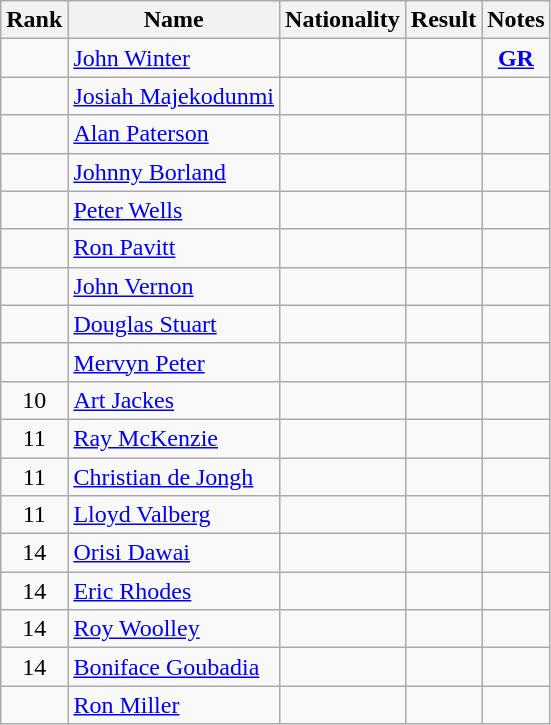<table class="wikitable sortable" style=" text-align:center">
<tr>
<th>Rank</th>
<th>Name</th>
<th>Nationality</th>
<th>Result</th>
<th>Notes</th>
</tr>
<tr>
<td></td>
<td align=left><a href='#'>John Winter</a></td>
<td align=left></td>
<td></td>
<td><strong><a href='#'>GR</a></strong></td>
</tr>
<tr>
<td></td>
<td align=left><a href='#'>Josiah Majekodunmi</a></td>
<td align=left></td>
<td></td>
<td></td>
</tr>
<tr>
<td></td>
<td align=left><a href='#'>Alan Paterson</a></td>
<td align=left></td>
<td></td>
<td></td>
</tr>
<tr>
<td></td>
<td align=left><a href='#'>Johnny Borland</a></td>
<td align=left></td>
<td></td>
<td></td>
</tr>
<tr>
<td></td>
<td align=left><a href='#'>Peter Wells</a></td>
<td align=left></td>
<td></td>
<td></td>
</tr>
<tr>
<td></td>
<td align=left><a href='#'>Ron Pavitt</a></td>
<td align=left></td>
<td></td>
<td></td>
</tr>
<tr>
<td></td>
<td align=left><a href='#'>John Vernon</a></td>
<td align=left></td>
<td></td>
<td></td>
</tr>
<tr>
<td></td>
<td align=left><a href='#'>Douglas Stuart</a></td>
<td align=left></td>
<td></td>
<td></td>
</tr>
<tr>
<td></td>
<td align=left><a href='#'>Mervyn Peter</a></td>
<td align=left></td>
<td></td>
<td></td>
</tr>
<tr>
<td>10</td>
<td align=left><a href='#'>Art Jackes</a></td>
<td align=left></td>
<td></td>
<td></td>
</tr>
<tr>
<td>11</td>
<td align=left><a href='#'>Ray McKenzie</a></td>
<td align=left></td>
<td></td>
<td></td>
</tr>
<tr>
<td>11</td>
<td align=left><a href='#'>Christian de Jongh</a></td>
<td align=left></td>
<td></td>
<td></td>
</tr>
<tr>
<td>11</td>
<td align=left><a href='#'>Lloyd Valberg</a></td>
<td align=left></td>
<td></td>
<td></td>
</tr>
<tr>
<td>14</td>
<td align=left><a href='#'>Orisi Dawai</a></td>
<td align=left></td>
<td></td>
<td></td>
</tr>
<tr>
<td>14</td>
<td align=left><a href='#'>Eric Rhodes</a></td>
<td align=left></td>
<td></td>
<td></td>
</tr>
<tr>
<td>14</td>
<td align=left><a href='#'>Roy Woolley</a></td>
<td align=left></td>
<td></td>
<td></td>
</tr>
<tr>
<td>14</td>
<td align=left><a href='#'>Boniface Goubadia</a></td>
<td align=left></td>
<td></td>
<td></td>
</tr>
<tr>
<td></td>
<td align=left><a href='#'>Ron Miller</a></td>
<td align=left></td>
<td></td>
<td></td>
</tr>
</table>
